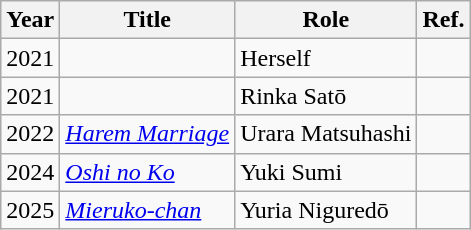<table class="wikitable sortable">
<tr>
<th>Year</th>
<th>Title</th>
<th>Role</th>
<th class="unsortable">Ref.</th>
</tr>
<tr>
<td>2021</td>
<td></td>
<td>Herself</td>
<td></td>
</tr>
<tr>
<td>2021</td>
<td></td>
<td>Rinka Satō</td>
<td></td>
</tr>
<tr>
<td>2022</td>
<td><em><a href='#'>Harem Marriage</a></em></td>
<td>Urara Matsuhashi</td>
<td></td>
</tr>
<tr>
<td>2024</td>
<td><em><a href='#'>Oshi no Ko</a></em></td>
<td>Yuki Sumi</td>
<td></td>
</tr>
<tr>
<td>2025</td>
<td><em><a href='#'>Mieruko-chan</a></em></td>
<td>Yuria Niguredō</td>
<td></td>
</tr>
</table>
